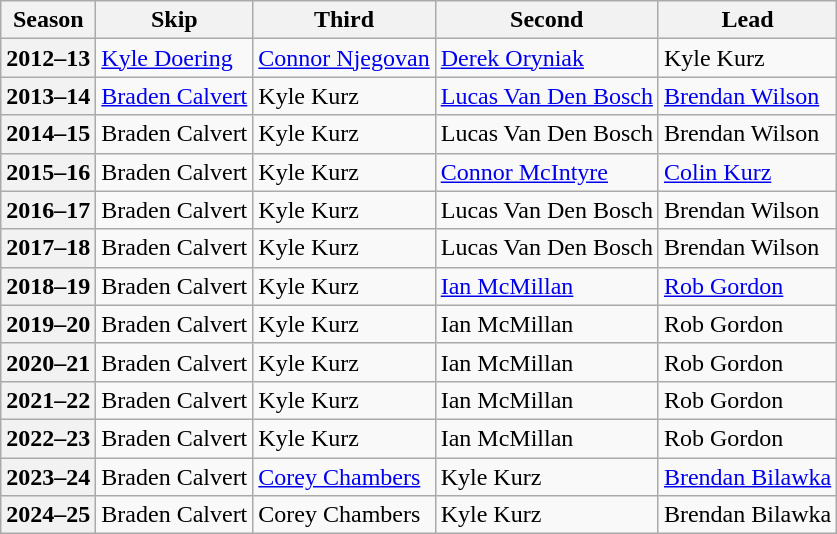<table class="wikitable">
<tr>
<th scope="col">Season</th>
<th scope="col">Skip</th>
<th scope="col">Third</th>
<th scope="col">Second</th>
<th scope="col">Lead</th>
</tr>
<tr>
<th scope="row">2012–13</th>
<td><a href='#'>Kyle Doering</a></td>
<td><a href='#'>Connor Njegovan</a></td>
<td><a href='#'>Derek Oryniak</a></td>
<td>Kyle Kurz</td>
</tr>
<tr>
<th scope="row">2013–14</th>
<td><a href='#'>Braden Calvert</a></td>
<td>Kyle Kurz</td>
<td><a href='#'>Lucas Van Den Bosch</a></td>
<td><a href='#'>Brendan Wilson</a></td>
</tr>
<tr>
<th scope="row">2014–15</th>
<td>Braden Calvert</td>
<td>Kyle Kurz</td>
<td>Lucas Van Den Bosch</td>
<td>Brendan Wilson</td>
</tr>
<tr>
<th scope="row">2015–16</th>
<td>Braden Calvert</td>
<td>Kyle Kurz</td>
<td><a href='#'>Connor McIntyre</a></td>
<td><a href='#'>Colin Kurz</a></td>
</tr>
<tr>
<th scope="row">2016–17</th>
<td>Braden Calvert</td>
<td>Kyle Kurz</td>
<td>Lucas Van Den Bosch</td>
<td>Brendan Wilson</td>
</tr>
<tr>
<th scope="row">2017–18</th>
<td>Braden Calvert</td>
<td>Kyle Kurz</td>
<td>Lucas Van Den Bosch</td>
<td>Brendan Wilson</td>
</tr>
<tr>
<th scope="row">2018–19</th>
<td>Braden Calvert</td>
<td>Kyle Kurz</td>
<td><a href='#'>Ian McMillan</a></td>
<td><a href='#'>Rob Gordon</a></td>
</tr>
<tr>
<th scope="row">2019–20</th>
<td>Braden Calvert</td>
<td>Kyle Kurz</td>
<td>Ian McMillan</td>
<td>Rob Gordon</td>
</tr>
<tr>
<th scope="row">2020–21</th>
<td>Braden Calvert</td>
<td>Kyle Kurz</td>
<td>Ian McMillan</td>
<td>Rob Gordon</td>
</tr>
<tr>
<th scope="row">2021–22</th>
<td>Braden Calvert</td>
<td>Kyle Kurz</td>
<td>Ian McMillan</td>
<td>Rob Gordon</td>
</tr>
<tr>
<th scope="row">2022–23</th>
<td>Braden Calvert</td>
<td>Kyle Kurz</td>
<td>Ian McMillan</td>
<td>Rob Gordon</td>
</tr>
<tr>
<th scope="row">2023–24</th>
<td>Braden Calvert</td>
<td><a href='#'>Corey Chambers</a></td>
<td>Kyle Kurz</td>
<td><a href='#'>Brendan Bilawka</a></td>
</tr>
<tr>
<th scope="row">2024–25</th>
<td>Braden Calvert</td>
<td>Corey Chambers</td>
<td>Kyle Kurz</td>
<td>Brendan Bilawka</td>
</tr>
</table>
